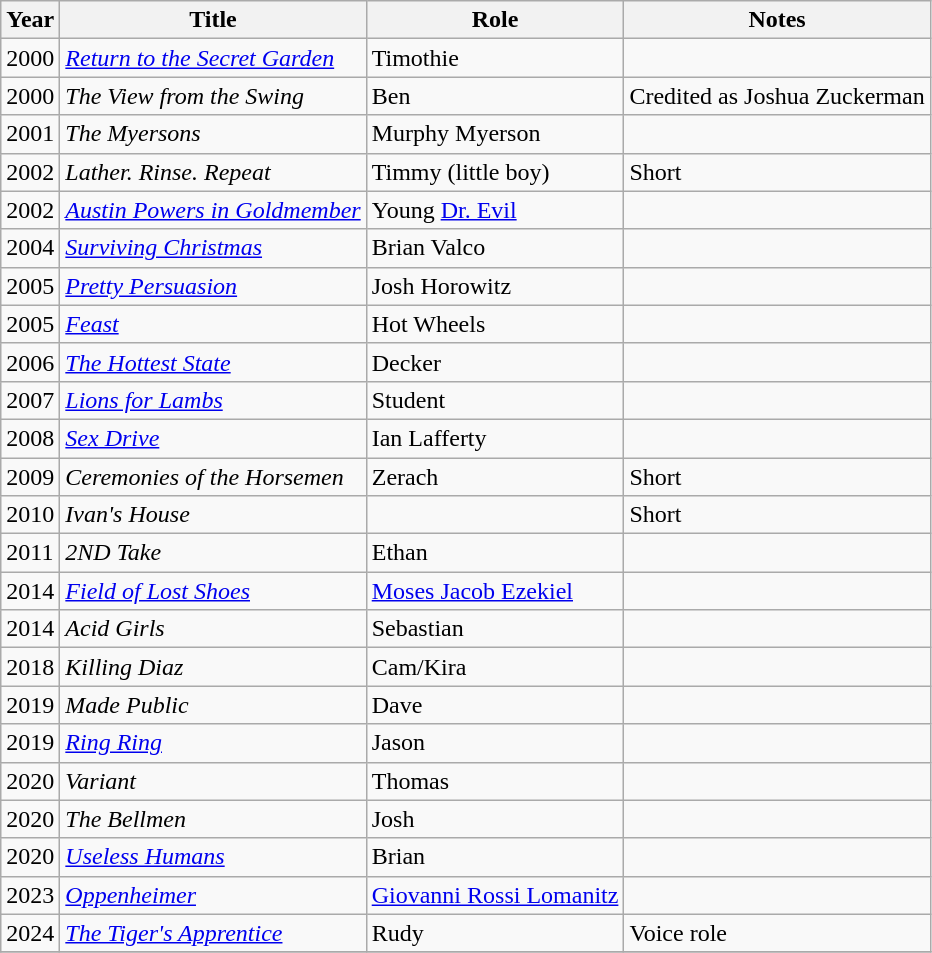<table class="wikitable sortable">
<tr>
<th>Year</th>
<th>Title</th>
<th>Role</th>
<th class="unsortable">Notes</th>
</tr>
<tr>
<td>2000</td>
<td><em><a href='#'>Return to the Secret Garden</a></em></td>
<td>Timothie</td>
<td></td>
</tr>
<tr>
<td>2000</td>
<td><em>The View from the Swing</em></td>
<td>Ben</td>
<td>Credited as Joshua Zuckerman</td>
</tr>
<tr>
<td>2001</td>
<td><em>The Myersons</em></td>
<td>Murphy Myerson</td>
<td></td>
</tr>
<tr>
<td>2002</td>
<td><em>Lather. Rinse. Repeat</em></td>
<td>Timmy (little boy)</td>
<td>Short</td>
</tr>
<tr>
<td>2002</td>
<td><em><a href='#'>Austin Powers in Goldmember</a></em></td>
<td>Young <a href='#'>Dr. Evil</a></td>
<td></td>
</tr>
<tr>
<td>2004</td>
<td><em><a href='#'>Surviving Christmas</a></em></td>
<td>Brian Valco</td>
<td></td>
</tr>
<tr>
<td>2005</td>
<td><em><a href='#'>Pretty Persuasion</a></em></td>
<td>Josh Horowitz</td>
<td></td>
</tr>
<tr>
<td>2005</td>
<td><em><a href='#'>Feast</a></em></td>
<td>Hot Wheels</td>
<td></td>
</tr>
<tr>
<td>2006</td>
<td><em><a href='#'>The Hottest State</a></em></td>
<td>Decker</td>
<td></td>
</tr>
<tr>
<td>2007</td>
<td><em><a href='#'>Lions for Lambs</a></em></td>
<td>Student</td>
<td></td>
</tr>
<tr>
<td>2008</td>
<td><em><a href='#'>Sex Drive</a></em></td>
<td>Ian Lafferty</td>
<td></td>
</tr>
<tr>
<td>2009</td>
<td><em>Ceremonies of the Horsemen</em></td>
<td>Zerach</td>
<td>Short</td>
</tr>
<tr>
<td>2010</td>
<td><em>Ivan's House</em></td>
<td></td>
<td>Short</td>
</tr>
<tr>
<td>2011</td>
<td><em>2ND Take</em></td>
<td>Ethan</td>
<td></td>
</tr>
<tr>
<td>2014</td>
<td><em><a href='#'>Field of Lost Shoes</a></em></td>
<td><a href='#'>Moses Jacob Ezekiel</a></td>
<td></td>
</tr>
<tr>
<td>2014</td>
<td><em>Acid Girls</em></td>
<td>Sebastian</td>
<td></td>
</tr>
<tr>
<td>2018</td>
<td><em>Killing Diaz</em></td>
<td>Cam/Kira</td>
<td></td>
</tr>
<tr>
<td>2019</td>
<td><em>Made Public</em></td>
<td>Dave</td>
<td></td>
</tr>
<tr>
<td>2019</td>
<td><em><a href='#'>Ring Ring</a></em></td>
<td>Jason</td>
<td></td>
</tr>
<tr>
<td>2020</td>
<td><em>Variant</em></td>
<td>Thomas</td>
<td></td>
</tr>
<tr>
<td>2020</td>
<td><em>The Bellmen</em></td>
<td>Josh</td>
<td></td>
</tr>
<tr>
<td>2020</td>
<td><em><a href='#'>Useless Humans</a></em></td>
<td>Brian</td>
<td></td>
</tr>
<tr>
<td>2023</td>
<td><em><a href='#'>Oppenheimer</a></em></td>
<td><a href='#'>Giovanni Rossi Lomanitz</a></td>
<td></td>
</tr>
<tr>
<td>2024</td>
<td><em><a href='#'>The Tiger's Apprentice</a></em></td>
<td>Rudy</td>
<td>Voice role</td>
</tr>
<tr>
</tr>
</table>
